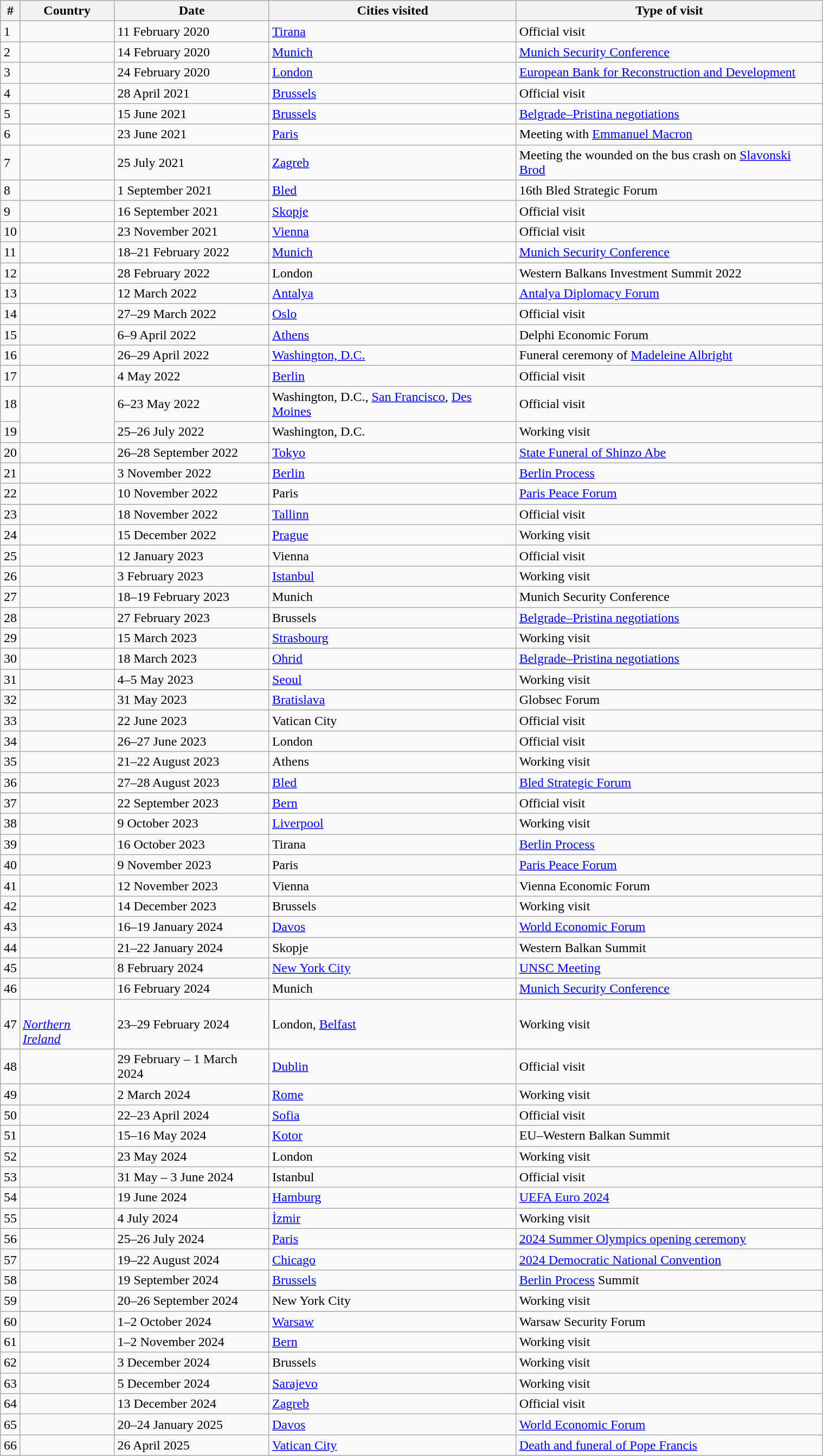<table class="wikitable " style="width:80%; margin:1em auto;">
<tr>
<th>#</th>
<th>Country</th>
<th>Date</th>
<th>Cities visited</th>
<th>Type of visit</th>
</tr>
<tr>
<td>1</td>
<td></td>
<td>11 February 2020</td>
<td><a href='#'>Tirana</a></td>
<td>Official visit</td>
</tr>
<tr>
<td>2</td>
<td></td>
<td>14 February 2020</td>
<td><a href='#'>Munich</a></td>
<td><a href='#'>Munich Security Conference</a></td>
</tr>
<tr>
<td>3</td>
<td></td>
<td>24 February 2020</td>
<td><a href='#'>London</a></td>
<td><a href='#'>European Bank for Reconstruction and Development</a></td>
</tr>
<tr>
<td>4</td>
<td></td>
<td>28 April 2021</td>
<td><a href='#'>Brussels</a></td>
<td>Official visit</td>
</tr>
<tr>
<td>5</td>
<td></td>
<td>15 June 2021</td>
<td><a href='#'>Brussels</a></td>
<td><a href='#'>Belgrade–Pristina negotiations</a></td>
</tr>
<tr>
<td>6</td>
<td></td>
<td>23 June 2021</td>
<td><a href='#'>Paris</a></td>
<td>Meeting with <a href='#'>Emmanuel Macron</a></td>
</tr>
<tr>
<td>7</td>
<td></td>
<td>25 July 2021</td>
<td><a href='#'>Zagreb</a></td>
<td>Meeting the wounded on the bus crash on <a href='#'>Slavonski Brod</a></td>
</tr>
<tr>
<td>8</td>
<td></td>
<td>1 September 2021</td>
<td><a href='#'>Bled</a></td>
<td>16th Bled Strategic Forum</td>
</tr>
<tr>
<td>9</td>
<td></td>
<td>16 September 2021</td>
<td><a href='#'>Skopje</a></td>
<td>Official visit</td>
</tr>
<tr>
<td>10</td>
<td></td>
<td>23 November 2021</td>
<td><a href='#'>Vienna</a></td>
<td>Official visit</td>
</tr>
<tr>
<td>11</td>
<td></td>
<td>18–21 February 2022</td>
<td><a href='#'>Munich</a></td>
<td><a href='#'>Munich Security Conference</a></td>
</tr>
<tr>
<td>12</td>
<td></td>
<td>28 February 2022</td>
<td>London</td>
<td>Western Balkans Investment Summit 2022</td>
</tr>
<tr>
<td>13</td>
<td></td>
<td>12 March 2022</td>
<td><a href='#'>Antalya</a></td>
<td><a href='#'>Antalya Diplomacy Forum</a></td>
</tr>
<tr>
<td>14</td>
<td></td>
<td>27–29 March 2022</td>
<td><a href='#'>Oslo</a></td>
<td>Official visit</td>
</tr>
<tr>
<td>15</td>
<td></td>
<td>6–9 April 2022</td>
<td><a href='#'>Athens</a></td>
<td>Delphi Economic Forum</td>
</tr>
<tr>
<td>16</td>
<td></td>
<td>26–29 April 2022</td>
<td><a href='#'>Washington, D.C.</a></td>
<td>Funeral ceremony of <a href='#'>Madeleine Albright</a></td>
</tr>
<tr>
<td>17</td>
<td></td>
<td>4 May 2022</td>
<td><a href='#'>Berlin</a></td>
<td>Official visit</td>
</tr>
<tr>
<td>18</td>
<td rowspan=2></td>
<td>6–23 May 2022</td>
<td>Washington, D.C., <a href='#'>San Francisco</a>, <a href='#'>Des Moines</a></td>
<td>Official visit</td>
</tr>
<tr>
<td>19</td>
<td>25–26 July 2022</td>
<td>Washington, D.C.</td>
<td>Working visit</td>
</tr>
<tr>
<td>20</td>
<td></td>
<td>26–28 September 2022</td>
<td><a href='#'>Tokyo</a></td>
<td><a href='#'>State Funeral of Shinzo Abe</a></td>
</tr>
<tr>
<td>21</td>
<td></td>
<td>3 November 2022</td>
<td><a href='#'>Berlin</a></td>
<td><a href='#'>Berlin Process</a></td>
</tr>
<tr>
<td>22</td>
<td></td>
<td>10 November 2022</td>
<td>Paris</td>
<td><a href='#'>Paris Peace Forum</a></td>
</tr>
<tr>
<td>23</td>
<td></td>
<td>18 November 2022</td>
<td><a href='#'>Tallinn</a></td>
<td>Official visit</td>
</tr>
<tr>
<td>24</td>
<td></td>
<td>15 December 2022</td>
<td><a href='#'>Prague</a></td>
<td>Working visit</td>
</tr>
<tr>
<td>25</td>
<td></td>
<td>12 January 2023</td>
<td>Vienna</td>
<td>Official visit</td>
</tr>
<tr>
<td>26</td>
<td></td>
<td>3 February 2023</td>
<td><a href='#'>Istanbul</a></td>
<td>Working visit</td>
</tr>
<tr>
<td>27</td>
<td></td>
<td>18–19 February 2023</td>
<td>Munich</td>
<td>Munich Security Conference</td>
</tr>
<tr>
<td>28</td>
<td></td>
<td>27 February 2023</td>
<td>Brussels</td>
<td><a href='#'>Belgrade–Pristina negotiations</a></td>
</tr>
<tr>
<td>29</td>
<td></td>
<td>15 March 2023</td>
<td><a href='#'>Strasbourg</a></td>
<td>Working visit</td>
</tr>
<tr>
<td>30</td>
<td></td>
<td>18 March 2023</td>
<td><a href='#'>Ohrid</a></td>
<td><a href='#'>Belgrade–Pristina negotiations</a></td>
</tr>
<tr>
<td>31</td>
<td></td>
<td>4–5 May 2023</td>
<td><a href='#'>Seoul</a></td>
<td>Working visit</td>
</tr>
<tr>
</tr>
<tr>
<td>32</td>
<td></td>
<td>31 May 2023</td>
<td><a href='#'>Bratislava</a></td>
<td>Globsec Forum</td>
</tr>
<tr>
<td>33</td>
<td></td>
<td>22 June 2023</td>
<td>Vatican City</td>
<td>Official visit</td>
</tr>
<tr>
<td>34</td>
<td></td>
<td>26–27 June 2023</td>
<td>London</td>
<td>Official visit</td>
</tr>
<tr>
<td>35</td>
<td></td>
<td>21–22 August 2023</td>
<td>Athens</td>
<td>Working visit</td>
</tr>
<tr>
<td>36</td>
<td></td>
<td>27–28 August 2023</td>
<td><a href='#'>Bled</a></td>
<td><a href='#'>Bled Strategic Forum</a></td>
</tr>
<tr>
</tr>
<tr>
<td>37</td>
<td></td>
<td>22 September 2023</td>
<td><a href='#'>Bern</a></td>
<td>Official visit</td>
</tr>
<tr>
<td>38</td>
<td></td>
<td>9 October 2023</td>
<td><a href='#'>Liverpool</a></td>
<td>Working visit</td>
</tr>
<tr>
<td>39</td>
<td></td>
<td>16 October 2023</td>
<td>Tirana</td>
<td><a href='#'>Berlin Process</a></td>
</tr>
<tr>
<td>40</td>
<td></td>
<td>9 November 2023</td>
<td>Paris</td>
<td><a href='#'>Paris Peace Forum</a></td>
</tr>
<tr>
<td>41</td>
<td></td>
<td>12 November 2023</td>
<td>Vienna</td>
<td>Vienna Economic Forum</td>
</tr>
<tr>
<td>42</td>
<td></td>
<td>14 December 2023</td>
<td>Brussels</td>
<td>Working visit</td>
</tr>
<tr>
<td>43</td>
<td></td>
<td>16–19 January 2024</td>
<td><a href='#'>Davos</a></td>
<td><a href='#'>World Economic Forum</a></td>
</tr>
<tr>
<td>44</td>
<td></td>
<td>21–22 January 2024</td>
<td>Skopje</td>
<td>Western Balkan Summit</td>
</tr>
<tr>
<td>45</td>
<td></td>
<td>8 February 2024</td>
<td><a href='#'>New York City</a></td>
<td><a href='#'>UNSC Meeting</a></td>
</tr>
<tr>
<td>46</td>
<td></td>
<td>16 February 2024</td>
<td>Munich</td>
<td><a href='#'>Munich Security Conference</a></td>
</tr>
<tr>
<td>47</td>
<td><br> <em><a href='#'>Northern Ireland</a></em></td>
<td>23–29 February 2024</td>
<td>London, <a href='#'>Belfast</a></td>
<td>Working visit</td>
</tr>
<tr>
<td>48</td>
<td></td>
<td>29 February – 1 March 2024</td>
<td><a href='#'>Dublin</a></td>
<td>Official visit</td>
</tr>
<tr>
<td>49</td>
<td></td>
<td>2 March 2024</td>
<td><a href='#'>Rome</a></td>
<td>Working visit</td>
</tr>
<tr>
<td>50</td>
<td></td>
<td>22–23 April 2024</td>
<td><a href='#'>Sofia</a></td>
<td>Official visit</td>
</tr>
<tr>
<td>51</td>
<td></td>
<td>15–16 May 2024</td>
<td><a href='#'>Kotor</a></td>
<td>EU–Western Balkan Summit</td>
</tr>
<tr>
<td>52</td>
<td></td>
<td>23 May 2024</td>
<td>London</td>
<td>Working visit</td>
</tr>
<tr>
<td>53</td>
<td></td>
<td>31 May – 3 June 2024</td>
<td>Istanbul</td>
<td>Official visit</td>
</tr>
<tr>
<td>54</td>
<td></td>
<td>19 June 2024</td>
<td><a href='#'>Hamburg</a></td>
<td><a href='#'>UEFA Euro 2024</a></td>
</tr>
<tr>
<td>55</td>
<td></td>
<td>4 July 2024</td>
<td><a href='#'>İzmir</a></td>
<td>Working visit</td>
</tr>
<tr>
<td>56</td>
<td></td>
<td>25–26 July 2024</td>
<td><a href='#'>Paris</a></td>
<td><a href='#'>2024 Summer Olympics opening ceremony</a></td>
</tr>
<tr>
<td>57</td>
<td></td>
<td>19–22 August 2024</td>
<td><a href='#'>Chicago</a></td>
<td><a href='#'>2024 Democratic National Convention</a></td>
</tr>
<tr>
<td>58</td>
<td></td>
<td>19 September 2024</td>
<td><a href='#'>Brussels</a></td>
<td><a href='#'>Berlin Process</a> Summit</td>
</tr>
<tr>
<td>59</td>
<td></td>
<td>20–26 September 2024</td>
<td>New York City</td>
<td>Working visit</td>
</tr>
<tr>
<td>60</td>
<td></td>
<td>1–2 October 2024</td>
<td><a href='#'>Warsaw</a></td>
<td>Warsaw Security Forum</td>
</tr>
<tr>
<td>61</td>
<td></td>
<td>1–2 November 2024</td>
<td><a href='#'>Bern</a></td>
<td>Working visit</td>
</tr>
<tr>
<td>62</td>
<td></td>
<td>3 December 2024</td>
<td>Brussels</td>
<td>Working visit</td>
</tr>
<tr>
<td>63</td>
<td></td>
<td>5 December 2024</td>
<td><a href='#'>Sarajevo</a></td>
<td>Working visit</td>
</tr>
<tr>
<td>64</td>
<td></td>
<td>13 December 2024</td>
<td><a href='#'>Zagreb</a></td>
<td>Official visit</td>
</tr>
<tr>
<td>65</td>
<td></td>
<td>20–24 January 2025</td>
<td><a href='#'>Davos</a></td>
<td><a href='#'>World Economic Forum</a></td>
</tr>
<tr>
<td>66</td>
<td></td>
<td>26 April 2025</td>
<td><a href='#'>Vatican City</a></td>
<td><a href='#'>Death and funeral of Pope Francis</a></td>
</tr>
</table>
